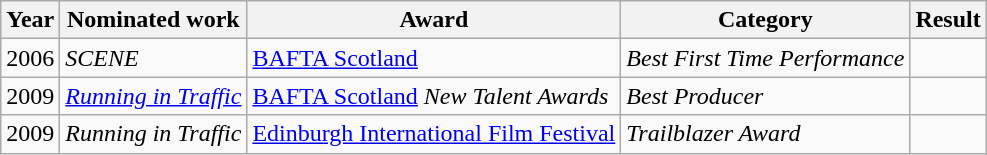<table class="wikitable">
<tr>
<th>Year</th>
<th>Nominated work</th>
<th>Award</th>
<th>Category</th>
<th>Result</th>
</tr>
<tr>
<td>2006</td>
<td><em>SCENE</em></td>
<td><a href='#'>BAFTA Scotland</a></td>
<td><em>Best First Time Performance</em></td>
<td></td>
</tr>
<tr>
<td>2009</td>
<td><em><a href='#'>Running in Traffic</a></em></td>
<td><a href='#'>BAFTA Scotland</a> <em>New Talent Awards</em></td>
<td><em>Best Producer</em></td>
<td></td>
</tr>
<tr>
<td>2009</td>
<td><em>Running in Traffic</em></td>
<td><a href='#'>Edinburgh International Film Festival</a></td>
<td><em>Trailblazer Award</em></td>
<td></td>
</tr>
</table>
